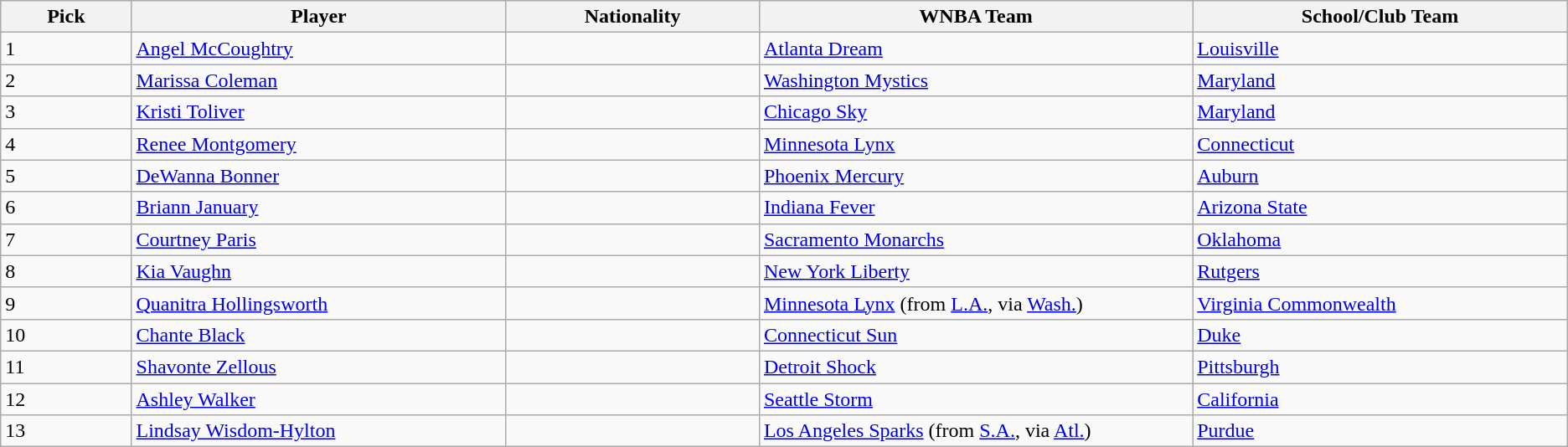<table class="wikitable">
<tr>
<th width=100>Pick</th>
<th width=300>Player</th>
<th width=200>Nationality</th>
<th width=350>WNBA Team</th>
<th width=300>School/Club Team</th>
</tr>
<tr>
<td>1</td>
<td><a href='#'>Angel McCoughtry</a></td>
<td></td>
<td><a href='#'>Atlanta Dream</a></td>
<td><a href='#'>Louisville</a></td>
</tr>
<tr>
<td>2</td>
<td><a href='#'>Marissa Coleman</a></td>
<td></td>
<td><a href='#'>Washington Mystics</a></td>
<td><a href='#'>Maryland</a></td>
</tr>
<tr>
<td>3</td>
<td><a href='#'>Kristi Toliver</a></td>
<td></td>
<td><a href='#'>Chicago Sky</a></td>
<td><a href='#'>Maryland</a></td>
</tr>
<tr>
<td>4</td>
<td><a href='#'>Renee Montgomery</a></td>
<td></td>
<td><a href='#'>Minnesota Lynx</a></td>
<td><a href='#'>Connecticut</a></td>
</tr>
<tr>
<td>5</td>
<td><a href='#'>DeWanna Bonner</a></td>
<td></td>
<td><a href='#'>Phoenix Mercury</a></td>
<td><a href='#'>Auburn</a></td>
</tr>
<tr>
<td>6</td>
<td><a href='#'>Briann January</a></td>
<td></td>
<td><a href='#'>Indiana Fever</a></td>
<td><a href='#'>Arizona State</a></td>
</tr>
<tr>
<td>7</td>
<td><a href='#'>Courtney Paris</a></td>
<td></td>
<td><a href='#'>Sacramento Monarchs</a></td>
<td><a href='#'>Oklahoma</a></td>
</tr>
<tr>
<td>8</td>
<td><a href='#'>Kia Vaughn</a></td>
<td></td>
<td><a href='#'>New York Liberty</a></td>
<td><a href='#'>Rutgers</a></td>
</tr>
<tr>
<td>9</td>
<td><a href='#'>Quanitra Hollingsworth</a></td>
<td></td>
<td><a href='#'>Minnesota Lynx</a> (from <a href='#'>L.A.</a>, via <a href='#'>Wash.</a>)</td>
<td><a href='#'>Virginia Commonwealth</a></td>
</tr>
<tr>
<td>10</td>
<td><a href='#'>Chante Black</a></td>
<td></td>
<td><a href='#'>Connecticut Sun</a></td>
<td><a href='#'>Duke</a></td>
</tr>
<tr>
<td>11</td>
<td><a href='#'>Shavonte Zellous</a></td>
<td></td>
<td><a href='#'>Detroit Shock</a></td>
<td><a href='#'>Pittsburgh</a></td>
</tr>
<tr>
<td>12</td>
<td><a href='#'>Ashley Walker</a></td>
<td></td>
<td><a href='#'>Seattle Storm</a></td>
<td><a href='#'>California</a></td>
</tr>
<tr>
<td>13</td>
<td><a href='#'>Lindsay Wisdom-Hylton</a></td>
<td></td>
<td><a href='#'>Los Angeles Sparks</a> (from <a href='#'>S.A.</a>, via <a href='#'>Atl.</a>)</td>
<td><a href='#'>Purdue</a></td>
</tr>
</table>
